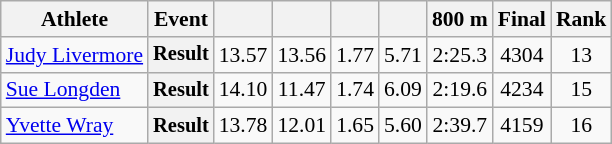<table class="wikitable" style="font-size:90%;">
<tr>
<th>Athlete</th>
<th>Event</th>
<th></th>
<th></th>
<th></th>
<th></th>
<th>800 m</th>
<th>Final</th>
<th>Rank</th>
</tr>
<tr align=center>
<td align=left><a href='#'>Judy Livermore</a></td>
<th style="font-size:95%">Result</th>
<td>13.57</td>
<td>13.56</td>
<td>1.77</td>
<td>5.71</td>
<td>2:25.3</td>
<td>4304</td>
<td>13</td>
</tr>
<tr align=center>
<td align=left><a href='#'>Sue Longden</a></td>
<th style="font-size:95%">Result</th>
<td>14.10</td>
<td>11.47</td>
<td>1.74</td>
<td>6.09</td>
<td>2:19.6</td>
<td>4234</td>
<td>15</td>
</tr>
<tr align=center>
<td align=left><a href='#'>Yvette Wray</a></td>
<th style="font-size:95%">Result</th>
<td>13.78</td>
<td>12.01</td>
<td>1.65</td>
<td>5.60</td>
<td>2:39.7</td>
<td>4159</td>
<td>16</td>
</tr>
</table>
